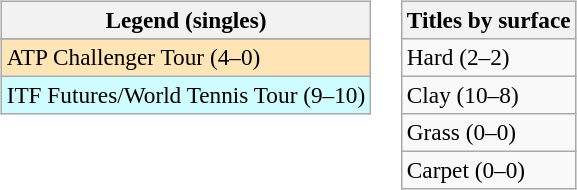<table>
<tr valign=top>
<td><br><table class=wikitable style=font-size:97%>
<tr>
<th>Legend (singles)</th>
</tr>
<tr bgcolor=e5d1cb>
</tr>
<tr bgcolor=moccasin>
<td>ATP Challenger Tour (4–0)</td>
</tr>
<tr bgcolor=cffcff>
<td>ITF Futures/World Tennis Tour (9–10)</td>
</tr>
</table>
</td>
<td><br><table class=wikitable style=font-size:97%>
<tr>
<th>Titles by surface</th>
</tr>
<tr>
<td>Hard (2–2)</td>
</tr>
<tr>
<td>Clay (10–8)</td>
</tr>
<tr>
<td>Grass (0–0)</td>
</tr>
<tr>
<td>Carpet (0–0)</td>
</tr>
</table>
</td>
</tr>
</table>
